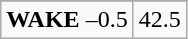<table class="wikitable">
<tr align="center">
</tr>
<tr align="center">
<td><strong>WAKE</strong> –0.5</td>
<td>42.5</td>
</tr>
</table>
